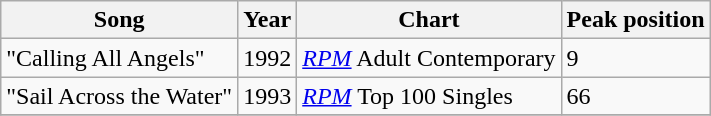<table class="wikitable">
<tr>
<th align="left">Song</th>
<th align="left">Year</th>
<th align="left">Chart</th>
<th align="left">Peak position</th>
</tr>
<tr>
<td align="left">"Calling All Angels"</td>
<td align="left">1992</td>
<td align="left"><em><a href='#'>RPM</a></em> Adult Contemporary</td>
<td align="left">9</td>
</tr>
<tr>
<td align="left">"Sail Across the Water"</td>
<td align="left">1993</td>
<td align="left"><em><a href='#'>RPM</a></em> Top 100 Singles</td>
<td align="left">66</td>
</tr>
<tr>
</tr>
</table>
